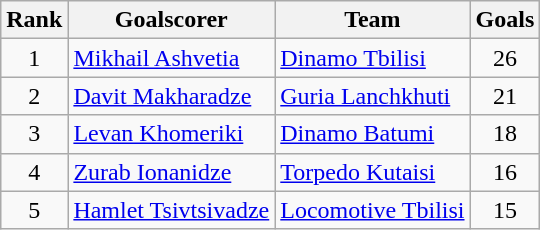<table class="wikitable">
<tr>
<th>Rank</th>
<th>Goalscorer</th>
<th>Team</th>
<th>Goals</th>
</tr>
<tr>
<td align="center">1</td>
<td> <a href='#'>Mikhail Ashvetia</a></td>
<td><a href='#'>Dinamo Tbilisi</a></td>
<td align="center">26</td>
</tr>
<tr>
<td align="center">2</td>
<td> <a href='#'>Davit Makharadze</a></td>
<td><a href='#'>Guria Lanchkhuti</a></td>
<td align="center">21</td>
</tr>
<tr>
<td align="center">3</td>
<td> <a href='#'>Levan Khomeriki</a></td>
<td><a href='#'>Dinamo Batumi</a></td>
<td align="center">18</td>
</tr>
<tr>
<td align="center">4</td>
<td> <a href='#'>Zurab Ionanidze</a></td>
<td><a href='#'>Torpedo Kutaisi</a></td>
<td align="center">16</td>
</tr>
<tr>
<td align="center">5</td>
<td> <a href='#'>Hamlet Tsivtsivadze</a></td>
<td><a href='#'>Locomotive Tbilisi</a></td>
<td align="center">15</td>
</tr>
</table>
